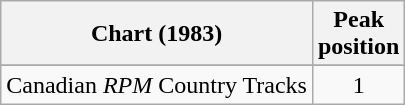<table class="wikitable sortable">
<tr>
<th align="left">Chart (1983)</th>
<th align="center">Peak<br>position</th>
</tr>
<tr>
</tr>
<tr>
<td align="left">Canadian <em>RPM</em> Country Tracks</td>
<td align="center">1</td>
</tr>
</table>
